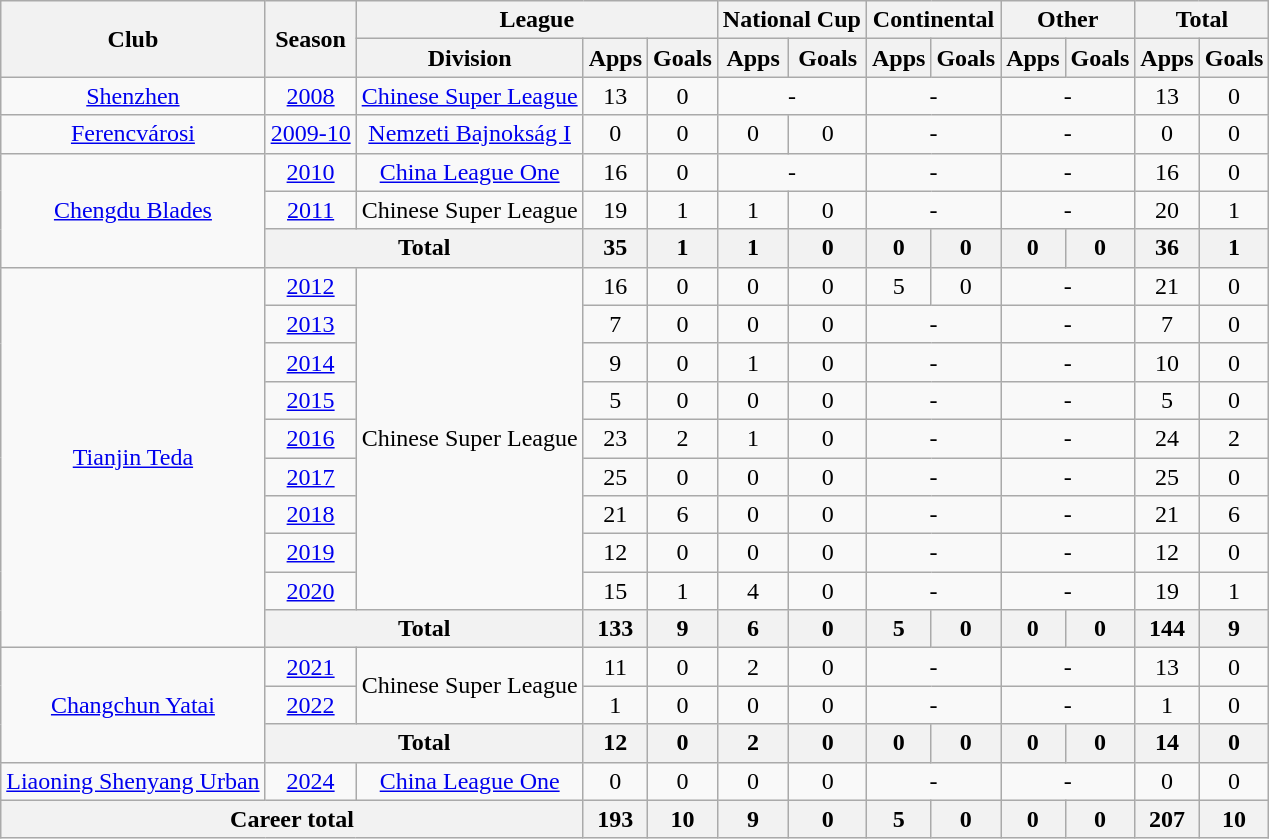<table class="wikitable" style="text-align: center">
<tr>
<th rowspan="2">Club</th>
<th rowspan="2">Season</th>
<th colspan="3">League</th>
<th colspan="2">National Cup</th>
<th colspan="2">Continental</th>
<th colspan="2">Other</th>
<th colspan="2">Total</th>
</tr>
<tr>
<th>Division</th>
<th>Apps</th>
<th>Goals</th>
<th>Apps</th>
<th>Goals</th>
<th>Apps</th>
<th>Goals</th>
<th>Apps</th>
<th>Goals</th>
<th>Apps</th>
<th>Goals</th>
</tr>
<tr>
<td><a href='#'>Shenzhen</a></td>
<td><a href='#'>2008</a></td>
<td><a href='#'>Chinese Super League</a></td>
<td>13</td>
<td>0</td>
<td colspan="2">-</td>
<td colspan="2">-</td>
<td colspan="2">-</td>
<td>13</td>
<td>0</td>
</tr>
<tr>
<td><a href='#'>Ferencvárosi</a></td>
<td><a href='#'>2009-10</a></td>
<td><a href='#'>Nemzeti Bajnokság I</a></td>
<td>0</td>
<td>0</td>
<td>0</td>
<td>0</td>
<td colspan="2">-</td>
<td colspan="2">-</td>
<td>0</td>
<td>0</td>
</tr>
<tr>
<td rowspan=3><a href='#'>Chengdu Blades</a></td>
<td><a href='#'>2010</a></td>
<td><a href='#'>China League One</a></td>
<td>16</td>
<td>0</td>
<td colspan="2">-</td>
<td colspan="2">-</td>
<td colspan="2">-</td>
<td>16</td>
<td>0</td>
</tr>
<tr>
<td><a href='#'>2011</a></td>
<td>Chinese Super League</td>
<td>19</td>
<td>1</td>
<td>1</td>
<td>0</td>
<td colspan="2">-</td>
<td colspan="2">-</td>
<td>20</td>
<td>1</td>
</tr>
<tr>
<th colspan=2>Total</th>
<th>35</th>
<th>1</th>
<th>1</th>
<th>0</th>
<th>0</th>
<th>0</th>
<th>0</th>
<th>0</th>
<th>36</th>
<th>1</th>
</tr>
<tr>
<td rowspan=10><a href='#'>Tianjin Teda</a></td>
<td><a href='#'>2012</a></td>
<td rowspan=9>Chinese Super League</td>
<td>16</td>
<td>0</td>
<td>0</td>
<td>0</td>
<td>5</td>
<td>0</td>
<td colspan="2">-</td>
<td>21</td>
<td>0</td>
</tr>
<tr>
<td><a href='#'>2013</a></td>
<td>7</td>
<td>0</td>
<td>0</td>
<td>0</td>
<td colspan="2">-</td>
<td colspan="2">-</td>
<td>7</td>
<td>0</td>
</tr>
<tr>
<td><a href='#'>2014</a></td>
<td>9</td>
<td>0</td>
<td>1</td>
<td>0</td>
<td colspan="2">-</td>
<td colspan="2">-</td>
<td>10</td>
<td>0</td>
</tr>
<tr>
<td><a href='#'>2015</a></td>
<td>5</td>
<td>0</td>
<td>0</td>
<td>0</td>
<td colspan="2">-</td>
<td colspan="2">-</td>
<td>5</td>
<td>0</td>
</tr>
<tr>
<td><a href='#'>2016</a></td>
<td>23</td>
<td>2</td>
<td>1</td>
<td>0</td>
<td colspan="2">-</td>
<td colspan="2">-</td>
<td>24</td>
<td>2</td>
</tr>
<tr>
<td><a href='#'>2017</a></td>
<td>25</td>
<td>0</td>
<td>0</td>
<td>0</td>
<td colspan="2">-</td>
<td colspan="2">-</td>
<td>25</td>
<td>0</td>
</tr>
<tr>
<td><a href='#'>2018</a></td>
<td>21</td>
<td>6</td>
<td>0</td>
<td>0</td>
<td colspan="2">-</td>
<td colspan="2">-</td>
<td>21</td>
<td>6</td>
</tr>
<tr>
<td><a href='#'>2019</a></td>
<td>12</td>
<td>0</td>
<td>0</td>
<td>0</td>
<td colspan="2">-</td>
<td colspan="2">-</td>
<td>12</td>
<td>0</td>
</tr>
<tr>
<td><a href='#'>2020</a></td>
<td>15</td>
<td>1</td>
<td>4</td>
<td>0</td>
<td colspan="2">-</td>
<td colspan="2">-</td>
<td>19</td>
<td>1</td>
</tr>
<tr>
<th colspan=2>Total</th>
<th>133</th>
<th>9</th>
<th>6</th>
<th>0</th>
<th>5</th>
<th>0</th>
<th>0</th>
<th>0</th>
<th>144</th>
<th>9</th>
</tr>
<tr>
<td rowspan=3><a href='#'>Changchun Yatai</a></td>
<td><a href='#'>2021</a></td>
<td rowspan=2>Chinese Super League</td>
<td>11</td>
<td>0</td>
<td>2</td>
<td>0</td>
<td colspan="2">-</td>
<td colspan="2">-</td>
<td>13</td>
<td>0</td>
</tr>
<tr>
<td><a href='#'>2022</a></td>
<td>1</td>
<td>0</td>
<td>0</td>
<td>0</td>
<td colspan="2">-</td>
<td colspan="2">-</td>
<td>1</td>
<td>0</td>
</tr>
<tr>
<th colspan=2>Total</th>
<th>12</th>
<th>0</th>
<th>2</th>
<th>0</th>
<th>0</th>
<th>0</th>
<th>0</th>
<th>0</th>
<th>14</th>
<th>0</th>
</tr>
<tr>
<td><a href='#'>Liaoning Shenyang Urban</a></td>
<td><a href='#'>2024</a></td>
<td><a href='#'>China League One</a></td>
<td>0</td>
<td>0</td>
<td>0</td>
<td>0</td>
<td colspan="2">-</td>
<td colspan="2">-</td>
<td>0</td>
<td>0</td>
</tr>
<tr>
<th colspan=3>Career total</th>
<th>193</th>
<th>10</th>
<th>9</th>
<th>0</th>
<th>5</th>
<th>0</th>
<th>0</th>
<th>0</th>
<th>207</th>
<th>10</th>
</tr>
</table>
